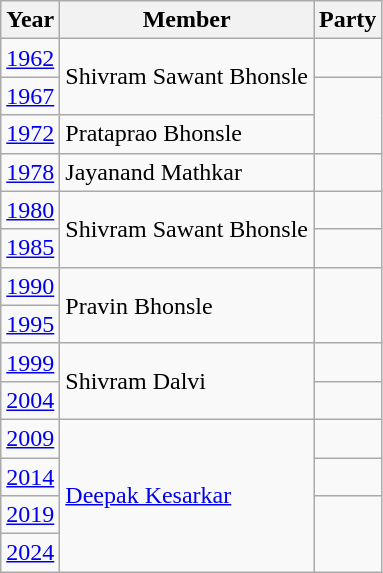<table class="wikitable">
<tr>
<th>Year</th>
<th>Member</th>
<th colspan="2">Party</th>
</tr>
<tr>
<td><a href='#'>1962</a></td>
<td rowspan="2">Shivram Sawant Bhonsle</td>
<td></td>
</tr>
<tr>
<td><a href='#'>1967</a></td>
</tr>
<tr>
<td><a href='#'>1972</a></td>
<td>Prataprao Bhonsle</td>
</tr>
<tr>
<td><a href='#'>1978</a></td>
<td>Jayanand Mathkar</td>
<td></td>
</tr>
<tr>
<td><a href='#'>1980</a></td>
<td rowspan="2">Shivram Sawant Bhonsle</td>
<td></td>
</tr>
<tr>
<td><a href='#'>1985</a></td>
<td></td>
</tr>
<tr>
<td><a href='#'>1990</a></td>
<td rowspan="2">Pravin Bhonsle</td>
</tr>
<tr>
<td><a href='#'>1995</a></td>
</tr>
<tr>
<td><a href='#'>1999</a></td>
<td rowspan="2">Shivram Dalvi</td>
<td></td>
</tr>
<tr>
<td><a href='#'>2004</a></td>
</tr>
<tr>
<td><a href='#'>2009</a></td>
<td rowspan="4"><a href='#'>Deepak Kesarkar</a></td>
<td></td>
</tr>
<tr>
<td><a href='#'>2014</a></td>
<td></td>
</tr>
<tr>
<td><a href='#'>2019</a></td>
</tr>
<tr>
<td><a href='#'>2024</a></td>
</tr>
</table>
